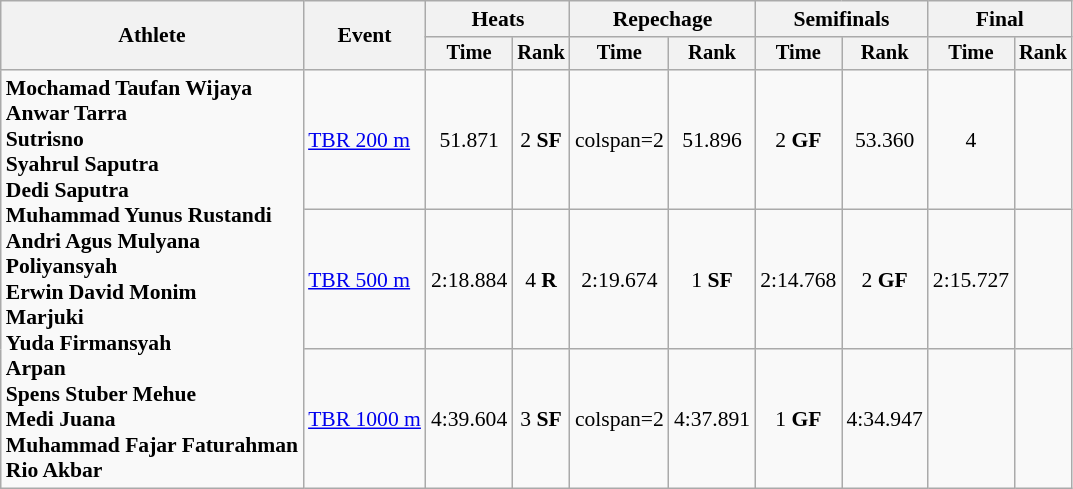<table class="wikitable" style="text-align:center; font-size:90%">
<tr>
<th rowspan="2">Athlete</th>
<th rowspan="2">Event</th>
<th colspan="2">Heats</th>
<th colspan="2">Repechage</th>
<th colspan="2">Semifinals</th>
<th colspan="2">Final</th>
</tr>
<tr style=font-size:95%>
<th>Time</th>
<th>Rank</th>
<th>Time</th>
<th>Rank</th>
<th>Time</th>
<th>Rank</th>
<th>Time</th>
<th>Rank</th>
</tr>
<tr>
<td align=left rowspan=3><strong>Mochamad Taufan Wijaya<br>Anwar Tarra<br>Sutrisno<br>Syahrul Saputra<br>Dedi Saputra<br>Muhammad Yunus Rustandi<br>Andri Agus Mulyana<br>Poliyansyah<br>Erwin David Monim<br>Marjuki<br>Yuda Firmansyah<br>Arpan<br>Spens Stuber Mehue<br>Medi Juana<br>Muhammad Fajar Faturahman<br>Rio Akbar</strong></td>
<td align=left><a href='#'>TBR 200 m</a></td>
<td>51.871</td>
<td>2 <strong>SF</strong></td>
<td>colspan=2 </td>
<td>51.896</td>
<td>2 <strong>GF</strong></td>
<td>53.360</td>
<td>4</td>
</tr>
<tr>
<td align=left><a href='#'>TBR 500 m</a></td>
<td>2:18.884</td>
<td>4 <strong>R</strong></td>
<td>2:19.674</td>
<td>1 <strong>SF</strong></td>
<td>2:14.768</td>
<td>2 <strong>GF</strong></td>
<td>2:15.727</td>
<td></td>
</tr>
<tr>
<td align=left><a href='#'>TBR 1000 m</a></td>
<td>4:39.604</td>
<td>3 <strong>SF</strong></td>
<td>colspan=2 </td>
<td>4:37.891</td>
<td>1 <strong>GF</strong></td>
<td>4:34.947</td>
<td></td>
</tr>
</table>
